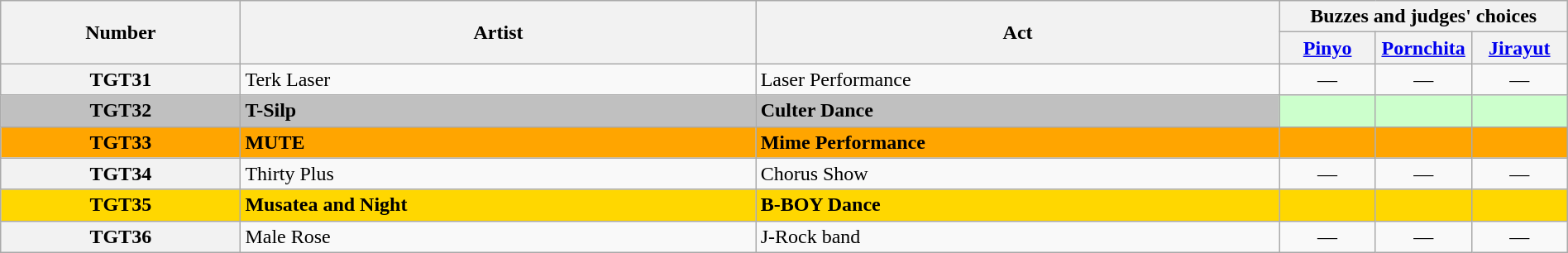<table class="wikitable" width="100%">
<tr>
<th rowspan=2>Number</th>
<th rowspan=2>Artist</th>
<th rowspan=2>Act</th>
<th colspan=3>Buzzes and judges' choices</th>
</tr>
<tr>
<th width="70"><a href='#'>Pinyo</a></th>
<th width="70"><a href='#'>Pornchita</a></th>
<th width="70"><a href='#'>Jirayut</a></th>
</tr>
<tr>
<th>TGT31</th>
<td>Terk Laser</td>
<td>Laser Performance</td>
<td align="center">—</td>
<td align="center">—</td>
<td align="center">—</td>
</tr>
<tr>
<th style="background-color:silver">TGT32</th>
<td style="background-color:silver"><strong>T-Silp</strong></td>
<td style="background-color:silver"><strong>Culter Dance</strong></td>
<td style="background-color:#CFC;text-align:center"></td>
<td style="background-color:#CFC;text-align:center"></td>
<td style="background-color:#CFC;text-align:center"></td>
</tr>
<tr>
<th style="background-color:orange">TGT33</th>
<td style="background-color:orange"><strong>MUTE </strong></td>
<td style="background-color:orange"><strong>Mime Performance</strong></td>
<td style="background-color:orange"></td>
<td style="background-color:orange"></td>
<td style="background-color:orange"></td>
</tr>
<tr>
<th>TGT34</th>
<td>Thirty Plus</td>
<td>Chorus Show</td>
<td align="center">—</td>
<td align="center">—</td>
<td align="center">—</td>
</tr>
<tr>
<th style="background:gold;">TGT35</th>
<td style="background:gold;"><strong>Musatea and Night</strong></td>
<td style="background:gold;"><strong>B-BOY Dance</strong></td>
<td style="background:gold;"></td>
<td style="background:gold;"></td>
<td style="background:gold;"></td>
</tr>
<tr>
<th>TGT36</th>
<td>Male Rose</td>
<td>J-Rock band</td>
<td align="center">—</td>
<td align="center">—</td>
<td align="center">—</td>
</tr>
</table>
